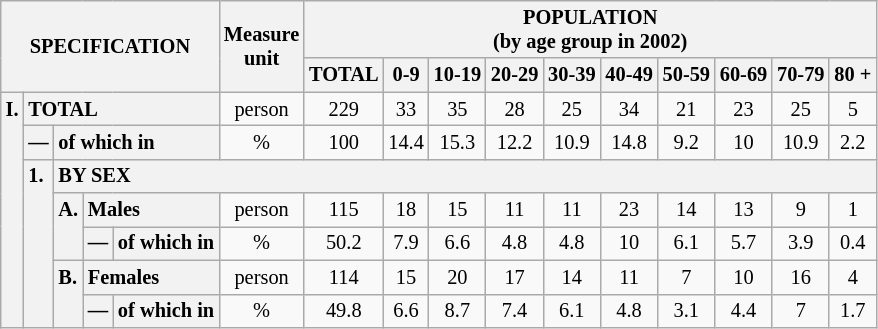<table class="wikitable" style="font-size:85%; text-align:center">
<tr>
<th rowspan="2" colspan="5">SPECIFICATION</th>
<th rowspan="2">Measure<br> unit</th>
<th colspan="10" rowspan="1">POPULATION<br> (by age group in 2002)</th>
</tr>
<tr>
<th>TOTAL</th>
<th>0-9</th>
<th>10-19</th>
<th>20-29</th>
<th>30-39</th>
<th>40-49</th>
<th>50-59</th>
<th>60-69</th>
<th>70-79</th>
<th>80 +</th>
</tr>
<tr>
<th style="text-align:left" valign="top" rowspan="7">I.</th>
<th style="text-align:left" colspan="4">TOTAL</th>
<td>person</td>
<td>229</td>
<td>33</td>
<td>35</td>
<td>28</td>
<td>25</td>
<td>34</td>
<td>21</td>
<td>23</td>
<td>25</td>
<td>5</td>
</tr>
<tr>
<th style="text-align:left" valign="top">—</th>
<th style="text-align:left" colspan="3">of which in</th>
<td>%</td>
<td>100</td>
<td>14.4</td>
<td>15.3</td>
<td>12.2</td>
<td>10.9</td>
<td>14.8</td>
<td>9.2</td>
<td>10</td>
<td>10.9</td>
<td>2.2</td>
</tr>
<tr>
<th style="text-align:left" valign="top" rowspan="5">1.</th>
<th style="text-align:left" colspan="14">BY SEX</th>
</tr>
<tr>
<th style="text-align:left" valign="top" rowspan="2">A.</th>
<th style="text-align:left" colspan="2">Males</th>
<td>person</td>
<td>115</td>
<td>18</td>
<td>15</td>
<td>11</td>
<td>11</td>
<td>23</td>
<td>14</td>
<td>13</td>
<td>9</td>
<td>1</td>
</tr>
<tr>
<th style="text-align:left" valign="top">—</th>
<th style="text-align:left" colspan="1">of which in</th>
<td>%</td>
<td>50.2</td>
<td>7.9</td>
<td>6.6</td>
<td>4.8</td>
<td>4.8</td>
<td>10</td>
<td>6.1</td>
<td>5.7</td>
<td>3.9</td>
<td>0.4</td>
</tr>
<tr>
<th style="text-align:left" valign="top" rowspan="2">B.</th>
<th style="text-align:left" colspan="2">Females</th>
<td>person</td>
<td>114</td>
<td>15</td>
<td>20</td>
<td>17</td>
<td>14</td>
<td>11</td>
<td>7</td>
<td>10</td>
<td>16</td>
<td>4</td>
</tr>
<tr>
<th style="text-align:left" valign="top">—</th>
<th style="text-align:left" colspan="1">of which in</th>
<td>%</td>
<td>49.8</td>
<td>6.6</td>
<td>8.7</td>
<td>7.4</td>
<td>6.1</td>
<td>4.8</td>
<td>3.1</td>
<td>4.4</td>
<td>7</td>
<td>1.7</td>
</tr>
</table>
